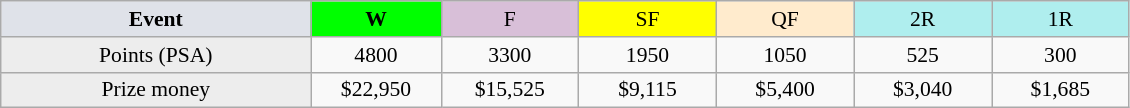<table class=wikitable style=font-size:90%;text-align:center>
<tr>
<td width=200 colspan=1 bgcolor=#dfe2e9><strong>Event</strong></td>
<td width=80 bgcolor=lime><strong>W</strong></td>
<td width=85 bgcolor=#D8BFD8>F</td>
<td width=85 bgcolor=#FFFF00>SF</td>
<td width=85 bgcolor=#ffebcd>QF</td>
<td width=85 bgcolor=#afeeee>2R</td>
<td width=85 bgcolor=#afeeee>1R</td>
</tr>
<tr>
<td bgcolor=#EDEDED>Points (PSA)</td>
<td>4800</td>
<td>3300</td>
<td>1950</td>
<td>1050</td>
<td>525</td>
<td>300</td>
</tr>
<tr>
<td bgcolor=#EDEDED>Prize money</td>
<td>$22,950</td>
<td>$15,525</td>
<td>$9,115</td>
<td>$5,400</td>
<td>$3,040</td>
<td>$1,685</td>
</tr>
</table>
